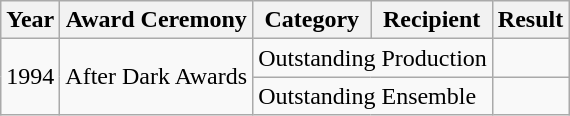<table class="wikitable">
<tr>
<th>Year</th>
<th>Award Ceremony</th>
<th>Category</th>
<th>Recipient</th>
<th>Result</th>
</tr>
<tr>
<td rowspan="2">1994</td>
<td rowspan="2">After Dark Awards</td>
<td colspan="2">Outstanding Production</td>
<td></td>
</tr>
<tr>
<td colspan="2">Outstanding Ensemble</td>
<td></td>
</tr>
</table>
